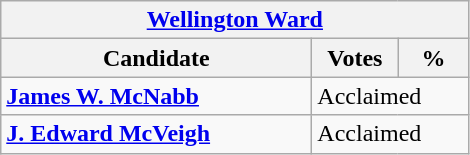<table class="wikitable">
<tr>
<th colspan="3"><a href='#'>Wellington Ward</a></th>
</tr>
<tr>
<th style="width: 200px">Candidate</th>
<th style="width: 50px">Votes</th>
<th style="width: 40px">%</th>
</tr>
<tr>
<td><strong><a href='#'>James W. McNabb</a></strong></td>
<td colspan="2">Acclaimed</td>
</tr>
<tr>
<td><strong><a href='#'>J. Edward McVeigh</a></strong></td>
<td colspan="2">Acclaimed</td>
</tr>
</table>
